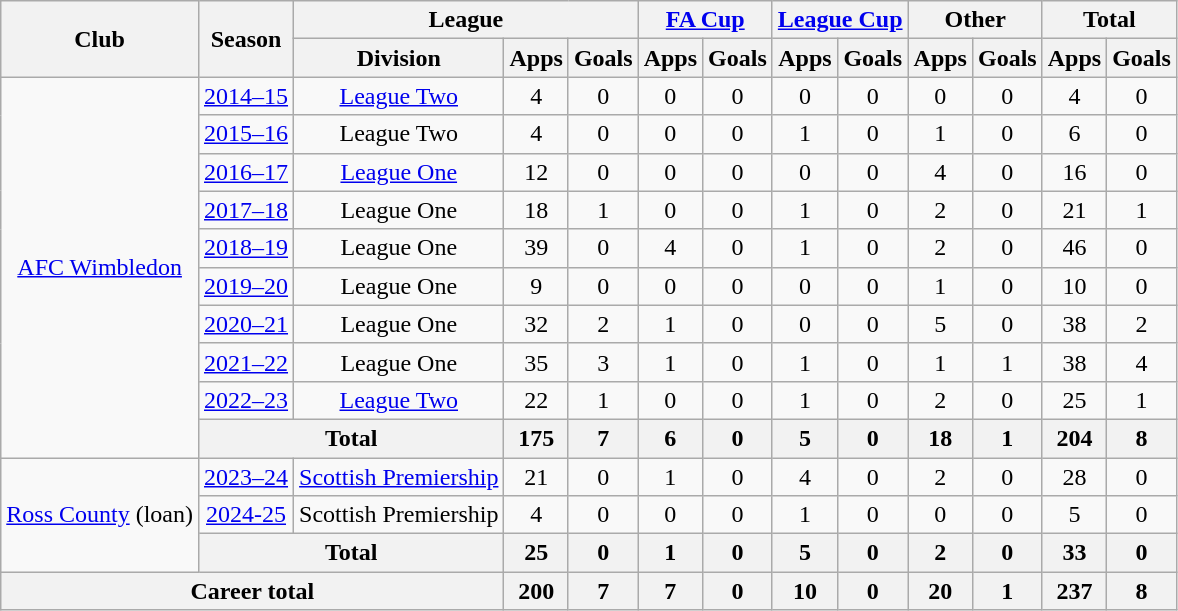<table class=wikitable style=text-align:center>
<tr>
<th rowspan=2>Club</th>
<th rowspan=2>Season</th>
<th colspan=3>League</th>
<th colspan=2><a href='#'>FA Cup</a></th>
<th colspan=2><a href='#'>League Cup</a></th>
<th colspan=2>Other</th>
<th colspan=2>Total</th>
</tr>
<tr>
<th>Division</th>
<th>Apps</th>
<th>Goals</th>
<th>Apps</th>
<th>Goals</th>
<th>Apps</th>
<th>Goals</th>
<th>Apps</th>
<th>Goals</th>
<th>Apps</th>
<th>Goals</th>
</tr>
<tr>
<td rowspan="10"><a href='#'>AFC Wimbledon</a></td>
<td><a href='#'>2014–15</a></td>
<td><a href='#'>League Two</a></td>
<td>4</td>
<td>0</td>
<td>0</td>
<td>0</td>
<td>0</td>
<td>0</td>
<td>0</td>
<td>0</td>
<td>4</td>
<td>0</td>
</tr>
<tr>
<td><a href='#'>2015–16</a></td>
<td>League Two</td>
<td>4</td>
<td>0</td>
<td>0</td>
<td>0</td>
<td>1</td>
<td>0</td>
<td>1</td>
<td>0</td>
<td>6</td>
<td>0</td>
</tr>
<tr>
<td><a href='#'>2016–17</a></td>
<td><a href='#'>League One</a></td>
<td>12</td>
<td>0</td>
<td>0</td>
<td>0</td>
<td>0</td>
<td>0</td>
<td>4</td>
<td>0</td>
<td>16</td>
<td>0</td>
</tr>
<tr>
<td><a href='#'>2017–18</a></td>
<td>League One</td>
<td>18</td>
<td>1</td>
<td>0</td>
<td>0</td>
<td>1</td>
<td>0</td>
<td>2</td>
<td>0</td>
<td>21</td>
<td>1</td>
</tr>
<tr>
<td><a href='#'>2018–19</a></td>
<td>League One</td>
<td>39</td>
<td>0</td>
<td>4</td>
<td>0</td>
<td>1</td>
<td>0</td>
<td>2</td>
<td>0</td>
<td>46</td>
<td>0</td>
</tr>
<tr>
<td><a href='#'>2019–20</a></td>
<td>League One</td>
<td>9</td>
<td>0</td>
<td>0</td>
<td>0</td>
<td>0</td>
<td>0</td>
<td>1</td>
<td>0</td>
<td>10</td>
<td>0</td>
</tr>
<tr>
<td><a href='#'>2020–21</a></td>
<td>League One</td>
<td>32</td>
<td>2</td>
<td>1</td>
<td>0</td>
<td>0</td>
<td>0</td>
<td>5</td>
<td>0</td>
<td>38</td>
<td>2</td>
</tr>
<tr>
<td><a href='#'>2021–22</a></td>
<td>League One</td>
<td>35</td>
<td>3</td>
<td>1</td>
<td>0</td>
<td>1</td>
<td>0</td>
<td>1</td>
<td>1</td>
<td>38</td>
<td>4</td>
</tr>
<tr>
<td><a href='#'>2022–23</a></td>
<td><a href='#'>League Two</a></td>
<td>22</td>
<td>1</td>
<td>0</td>
<td>0</td>
<td>1</td>
<td>0</td>
<td>2</td>
<td>0</td>
<td>25</td>
<td>1</td>
</tr>
<tr>
<th colspan="2">Total</th>
<th>175</th>
<th>7</th>
<th>6</th>
<th>0</th>
<th>5</th>
<th>0</th>
<th>18</th>
<th>1</th>
<th>204</th>
<th>8</th>
</tr>
<tr>
<td rowspan="3"><a href='#'>Ross County</a> (loan)</td>
<td><a href='#'>2023–24</a></td>
<td><a href='#'>Scottish Premiership</a></td>
<td>21</td>
<td>0</td>
<td>1</td>
<td>0</td>
<td>4</td>
<td>0</td>
<td>2</td>
<td>0</td>
<td>28</td>
<td>0</td>
</tr>
<tr>
<td><a href='#'>2024-25</a></td>
<td>Scottish Premiership</td>
<td>4</td>
<td>0</td>
<td>0</td>
<td>0</td>
<td>1</td>
<td>0</td>
<td>0</td>
<td>0</td>
<td>5</td>
<td>0</td>
</tr>
<tr>
<th colspan="2">Total</th>
<th>25</th>
<th>0</th>
<th>1</th>
<th>0</th>
<th>5</th>
<th>0</th>
<th>2</th>
<th>0</th>
<th>33</th>
<th>0</th>
</tr>
<tr>
<th colspan="3">Career total</th>
<th>200</th>
<th>7</th>
<th>7</th>
<th>0</th>
<th>10</th>
<th>0</th>
<th>20</th>
<th>1</th>
<th>237</th>
<th>8</th>
</tr>
</table>
